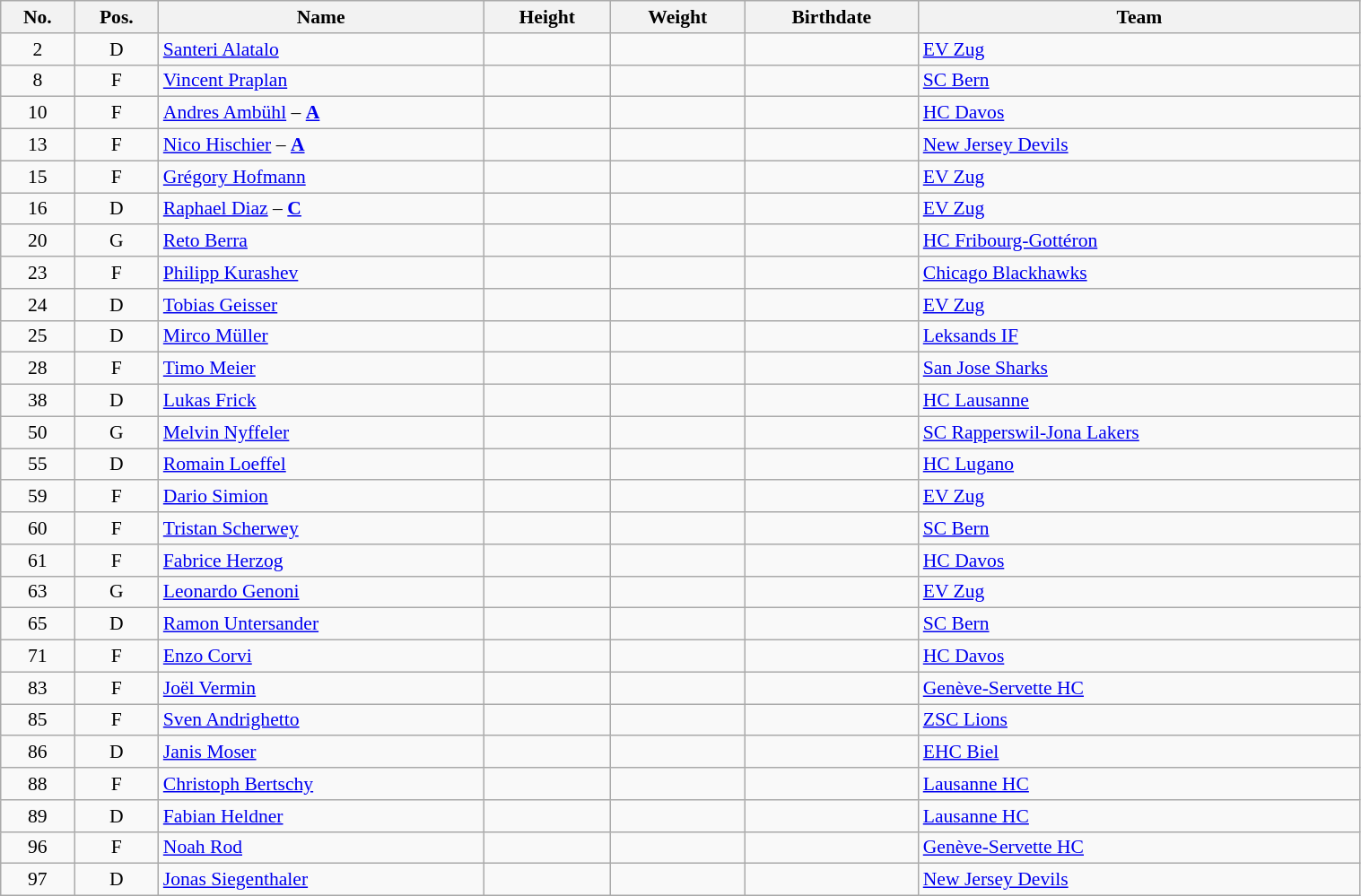<table width="80%" class="wikitable sortable" style="font-size: 90%; text-align: center;">
<tr>
<th>No.</th>
<th>Pos.</th>
<th>Name</th>
<th>Height</th>
<th>Weight</th>
<th>Birthdate</th>
<th>Team</th>
</tr>
<tr>
<td>2</td>
<td>D</td>
<td align=left><a href='#'>Santeri Alatalo</a></td>
<td></td>
<td></td>
<td></td>
<td style="text-align:left;"> <a href='#'>EV Zug</a></td>
</tr>
<tr>
<td>8</td>
<td>F</td>
<td align=left><a href='#'>Vincent Praplan</a></td>
<td></td>
<td></td>
<td></td>
<td style="text-align:left;"> <a href='#'>SC Bern</a></td>
</tr>
<tr>
<td>10</td>
<td>F</td>
<td align=left><a href='#'>Andres Ambühl</a> – <strong><a href='#'>A</a></strong></td>
<td></td>
<td></td>
<td></td>
<td style="text-align:left;"> <a href='#'>HC Davos</a></td>
</tr>
<tr>
<td>13</td>
<td>F</td>
<td align=left><a href='#'>Nico Hischier</a> – <strong><a href='#'>A</a></strong></td>
<td></td>
<td></td>
<td></td>
<td style="text-align:left;"> <a href='#'>New Jersey Devils</a></td>
</tr>
<tr>
<td>15</td>
<td>F</td>
<td align=left><a href='#'>Grégory Hofmann</a></td>
<td></td>
<td></td>
<td></td>
<td style="text-align:left;"> <a href='#'>EV Zug</a></td>
</tr>
<tr>
<td>16</td>
<td>D</td>
<td align=left><a href='#'>Raphael Diaz</a> – <strong><a href='#'>C</a></strong></td>
<td></td>
<td></td>
<td></td>
<td style="text-align:left;"> <a href='#'>EV Zug</a></td>
</tr>
<tr>
<td>20</td>
<td>G</td>
<td align=left><a href='#'>Reto Berra</a></td>
<td></td>
<td></td>
<td></td>
<td style="text-align:left;"> <a href='#'>HC Fribourg-Gottéron</a></td>
</tr>
<tr>
<td>23</td>
<td>F</td>
<td align=left><a href='#'>Philipp Kurashev</a></td>
<td></td>
<td></td>
<td></td>
<td style="text-align:left;"> <a href='#'>Chicago Blackhawks</a></td>
</tr>
<tr>
<td>24</td>
<td>D</td>
<td align=left><a href='#'>Tobias Geisser</a></td>
<td></td>
<td></td>
<td></td>
<td style="text-align:left;"> <a href='#'>EV Zug</a></td>
</tr>
<tr>
<td>25</td>
<td>D</td>
<td align=left><a href='#'>Mirco Müller</a></td>
<td></td>
<td></td>
<td></td>
<td style="text-align:left;"> <a href='#'>Leksands IF</a></td>
</tr>
<tr>
<td>28</td>
<td>F</td>
<td align=left><a href='#'>Timo Meier</a></td>
<td></td>
<td></td>
<td></td>
<td style="text-align:left;"> <a href='#'>San Jose Sharks</a></td>
</tr>
<tr>
<td>38</td>
<td>D</td>
<td align=left><a href='#'>Lukas Frick</a></td>
<td></td>
<td></td>
<td></td>
<td style="text-align:left;"> <a href='#'>HC Lausanne</a></td>
</tr>
<tr>
<td>50</td>
<td>G</td>
<td align=left><a href='#'>Melvin Nyffeler</a></td>
<td></td>
<td></td>
<td></td>
<td style="text-align:left;"> <a href='#'>SC Rapperswil-Jona Lakers</a></td>
</tr>
<tr>
<td>55</td>
<td>D</td>
<td align=left><a href='#'>Romain Loeffel</a></td>
<td></td>
<td></td>
<td></td>
<td style="text-align:left;"> <a href='#'>HC Lugano</a></td>
</tr>
<tr>
<td>59</td>
<td>F</td>
<td align=left><a href='#'>Dario Simion</a></td>
<td></td>
<td></td>
<td></td>
<td style="text-align:left;"> <a href='#'>EV Zug</a></td>
</tr>
<tr>
<td>60</td>
<td>F</td>
<td align=left><a href='#'>Tristan Scherwey</a></td>
<td></td>
<td></td>
<td></td>
<td style="text-align:left;"> <a href='#'>SC Bern</a></td>
</tr>
<tr>
<td>61</td>
<td>F</td>
<td align=left><a href='#'>Fabrice Herzog</a></td>
<td></td>
<td></td>
<td></td>
<td style="text-align:left;"> <a href='#'>HC Davos</a></td>
</tr>
<tr>
<td>63</td>
<td>G</td>
<td align=left><a href='#'>Leonardo Genoni</a></td>
<td></td>
<td></td>
<td></td>
<td style="text-align:left;"> <a href='#'>EV Zug</a></td>
</tr>
<tr>
<td>65</td>
<td>D</td>
<td align=left><a href='#'>Ramon Untersander</a></td>
<td></td>
<td></td>
<td></td>
<td style="text-align:left;"> <a href='#'>SC Bern</a></td>
</tr>
<tr>
<td>71</td>
<td>F</td>
<td align=left><a href='#'>Enzo Corvi</a></td>
<td></td>
<td></td>
<td></td>
<td style="text-align:left;"> <a href='#'>HC Davos</a></td>
</tr>
<tr>
<td>83</td>
<td>F</td>
<td align=left><a href='#'>Joël Vermin</a></td>
<td></td>
<td></td>
<td></td>
<td style="text-align:left;"> <a href='#'>Genève-Servette HC</a></td>
</tr>
<tr>
<td>85</td>
<td>F</td>
<td align=left><a href='#'>Sven Andrighetto</a></td>
<td></td>
<td></td>
<td></td>
<td style="text-align:left;"> <a href='#'>ZSC Lions</a></td>
</tr>
<tr>
<td>86</td>
<td>D</td>
<td align=left><a href='#'>Janis Moser</a></td>
<td></td>
<td></td>
<td></td>
<td style="text-align:left;"> <a href='#'>EHC Biel</a></td>
</tr>
<tr>
<td>88</td>
<td>F</td>
<td align=left><a href='#'>Christoph Bertschy</a></td>
<td></td>
<td></td>
<td></td>
<td style="text-align:left;"> <a href='#'>Lausanne HC</a></td>
</tr>
<tr>
<td>89</td>
<td>D</td>
<td align=left><a href='#'>Fabian Heldner</a></td>
<td></td>
<td></td>
<td></td>
<td style="text-align:left;"> <a href='#'>Lausanne HC</a></td>
</tr>
<tr>
<td>96</td>
<td>F</td>
<td align=left><a href='#'>Noah Rod</a></td>
<td></td>
<td></td>
<td></td>
<td style="text-align:left;"> <a href='#'>Genève-Servette HC</a></td>
</tr>
<tr>
<td>97</td>
<td>D</td>
<td align=left><a href='#'>Jonas Siegenthaler</a></td>
<td></td>
<td></td>
<td></td>
<td style="text-align:left;"> <a href='#'>New Jersey Devils</a></td>
</tr>
</table>
